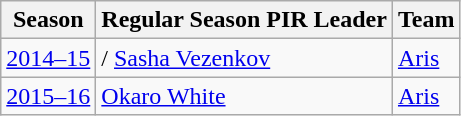<table class="wikitable"  style="text-align:left;">
<tr>
<th>Season</th>
<th>Regular Season PIR Leader</th>
<th>Team</th>
</tr>
<tr>
<td><a href='#'>2014–15</a></td>
<td style="text-align:left">/ <a href='#'>Sasha Vezenkov</a></td>
<td><a href='#'>Aris</a></td>
</tr>
<tr>
<td><a href='#'>2015–16</a></td>
<td style="text-align:left"> <a href='#'>Okaro White</a></td>
<td><a href='#'>Aris</a></td>
</tr>
</table>
